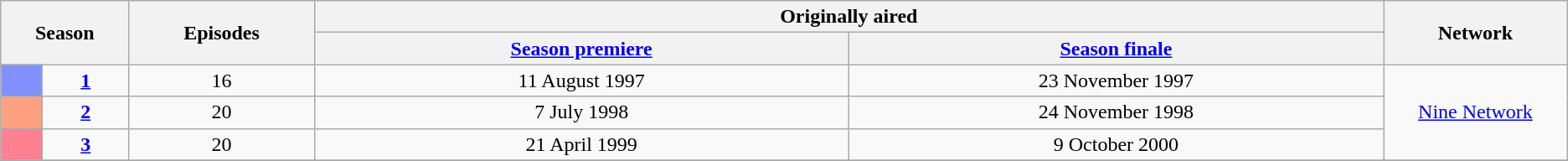<table class="wikitable">
<tr>
<th colspan="2" rowspan="2" width=3%>Season</th>
<th rowspan="2" width=5%>Episodes</th>
<th colspan="2">Originally aired</th>
<th rowspan="2" width=5%>Network</th>
</tr>
<tr>
<th width=15%><a href='#'>Season premiere</a></th>
<th width=15%><a href='#'>Season finale</a></th>
</tr>
<tr>
<td bgcolor="8090FF" height="10px"></td>
<td align="center"><strong><a href='#'>1</a></strong></td>
<td align="center">16</td>
<td align="center">11 August 1997</td>
<td align="center">23 November 1997</td>
<td align="center" rowspan="3"><a href='#'>Nine Network</a></td>
</tr>
<tr>
<td bgcolor="FFA080" height="10px"></td>
<td align="center"><strong><a href='#'>2</a></strong></td>
<td align="center">20</td>
<td align="center">7 July 1998</td>
<td align="center">24 November 1998</td>
</tr>
<tr>
<td bgcolor="FF8090" height="10px"></td>
<td align="center"><strong><a href='#'>3</a></strong></td>
<td align="center">20</td>
<td align="center">21 April 1999</td>
<td align="center">9 October 2000</td>
</tr>
<tr>
</tr>
</table>
